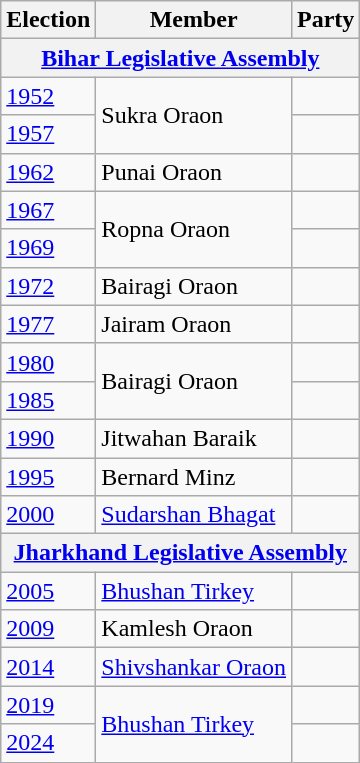<table class="wikitable sortable">
<tr>
<th>Election</th>
<th>Member</th>
<th colspan=2>Party</th>
</tr>
<tr>
<th colspan=4><a href='#'>Bihar Legislative Assembly</a></th>
</tr>
<tr>
<td><a href='#'>1952</a></td>
<td rowspan=2>Sukra Oraon</td>
<td></td>
</tr>
<tr>
<td><a href='#'>1957</a></td>
</tr>
<tr>
<td><a href='#'>1962</a></td>
<td>Punai Oraon</td>
<td></td>
</tr>
<tr>
<td><a href='#'>1967</a></td>
<td rowspan =2>Ropna Oraon</td>
<td></td>
</tr>
<tr>
<td><a href='#'>1969</a></td>
</tr>
<tr>
<td><a href='#'>1972</a></td>
<td>Bairagi Oraon</td>
<td></td>
</tr>
<tr>
<td><a href='#'>1977</a></td>
<td>Jairam Oraon</td>
<td></td>
</tr>
<tr>
<td><a href='#'>1980</a></td>
<td rowspan=2>Bairagi Oraon</td>
<td></td>
</tr>
<tr>
<td><a href='#'>1985</a></td>
</tr>
<tr>
<td><a href='#'>1990</a></td>
<td>Jitwahan Baraik</td>
<td></td>
</tr>
<tr>
<td><a href='#'>1995</a></td>
<td>Bernard Minz</td>
<td></td>
</tr>
<tr>
<td><a href='#'>2000</a></td>
<td><a href='#'>Sudarshan Bhagat</a></td>
<td></td>
</tr>
<tr>
<th colspan=4><a href='#'>Jharkhand Legislative Assembly</a></th>
</tr>
<tr>
<td><a href='#'>2005</a></td>
<td><a href='#'>Bhushan Tirkey</a></td>
<td></td>
</tr>
<tr>
<td><a href='#'>2009</a></td>
<td>Kamlesh Oraon</td>
<td></td>
</tr>
<tr>
<td><a href='#'>2014</a></td>
<td><a href='#'>Shivshankar Oraon</a></td>
</tr>
<tr>
<td><a href='#'>2019</a></td>
<td rowspan=2><a href='#'>Bhushan Tirkey</a></td>
<td></td>
</tr>
<tr>
<td><a href='#'>2024</a></td>
</tr>
</table>
